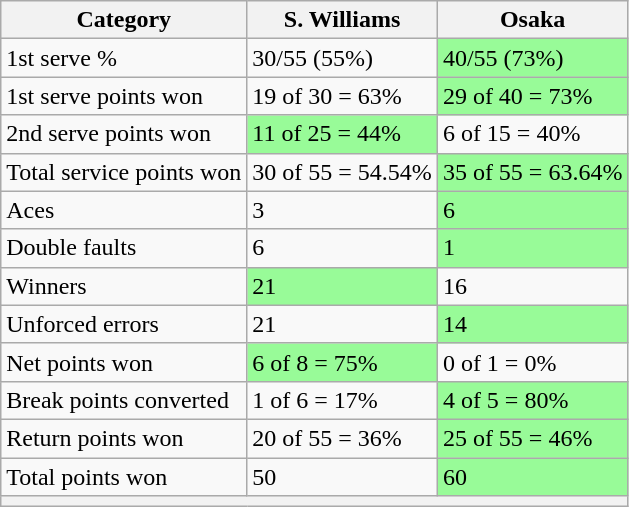<table class="wikitable">
<tr>
<th>Category</th>
<th> S. Williams</th>
<th> Osaka</th>
</tr>
<tr>
<td>1st serve %</td>
<td>30/55 (55%)</td>
<td bgcolor=98FB98>40/55 (73%)</td>
</tr>
<tr>
<td>1st serve points won</td>
<td>19 of 30 = 63%</td>
<td bgcolor=98FB98>29 of 40 = 73%</td>
</tr>
<tr>
<td>2nd serve points won</td>
<td bgcolor=98FB98>11 of 25 = 44%</td>
<td>6 of 15 = 40%</td>
</tr>
<tr>
<td>Total service points won</td>
<td>30 of 55 = 54.54%</td>
<td bgcolor=98FB98>35 of 55 = 63.64%</td>
</tr>
<tr>
<td>Aces</td>
<td>3</td>
<td bgcolor=98FB98>6</td>
</tr>
<tr>
<td>Double faults</td>
<td>6</td>
<td bgcolor=98FB98>1</td>
</tr>
<tr>
<td>Winners</td>
<td bgcolor=98FB98>21</td>
<td>16</td>
</tr>
<tr>
<td>Unforced errors</td>
<td>21</td>
<td bgcolor=98FB98>14</td>
</tr>
<tr>
<td>Net points won</td>
<td bgcolor=98FB98>6 of 8 = 75%</td>
<td>0 of 1 = 0%</td>
</tr>
<tr>
<td>Break points converted</td>
<td>1 of 6 = 17%</td>
<td bgcolor=98FB98>4 of 5 = 80%</td>
</tr>
<tr>
<td>Return points won</td>
<td>20 of 55 = 36%</td>
<td bgcolor=98FB98>25 of 55 = 46%</td>
</tr>
<tr>
<td>Total points won</td>
<td>50</td>
<td bgcolor=98FB98>60</td>
</tr>
<tr>
<th colspan=3></th>
</tr>
</table>
